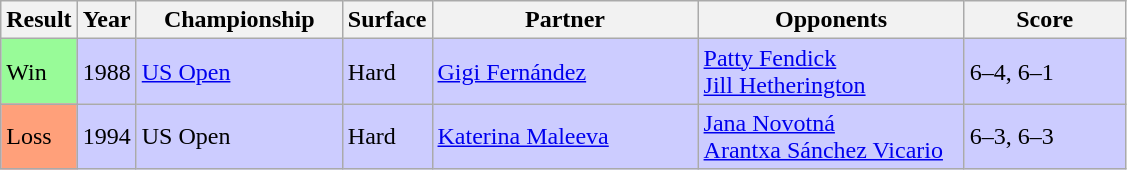<table class="sortable wikitable">
<tr>
<th>Result</th>
<th style="width:30px">Year</th>
<th style="width:130px">Championship</th>
<th style="width:50px">Surface</th>
<th style="width:170px">Partner</th>
<th style="width:170px">Opponents</th>
<th style="width:100px"  class="unsortable">Score</th>
</tr>
<tr style="background:#ccccff;">
<td style="background:#98fb98;">Win</td>
<td>1988</td>
<td><a href='#'>US Open</a></td>
<td>Hard</td>
<td> <a href='#'>Gigi Fernández</a></td>
<td> <a href='#'>Patty Fendick</a> <br>  <a href='#'>Jill Hetherington</a></td>
<td>6–4, 6–1</td>
</tr>
<tr style="background:#ccccff;">
<td style="background:#ffa07a;">Loss</td>
<td>1994</td>
<td>US Open</td>
<td>Hard</td>
<td> <a href='#'>Katerina Maleeva</a></td>
<td> <a href='#'>Jana Novotná</a> <br>  <a href='#'>Arantxa Sánchez Vicario</a></td>
<td>6–3, 6–3</td>
</tr>
</table>
